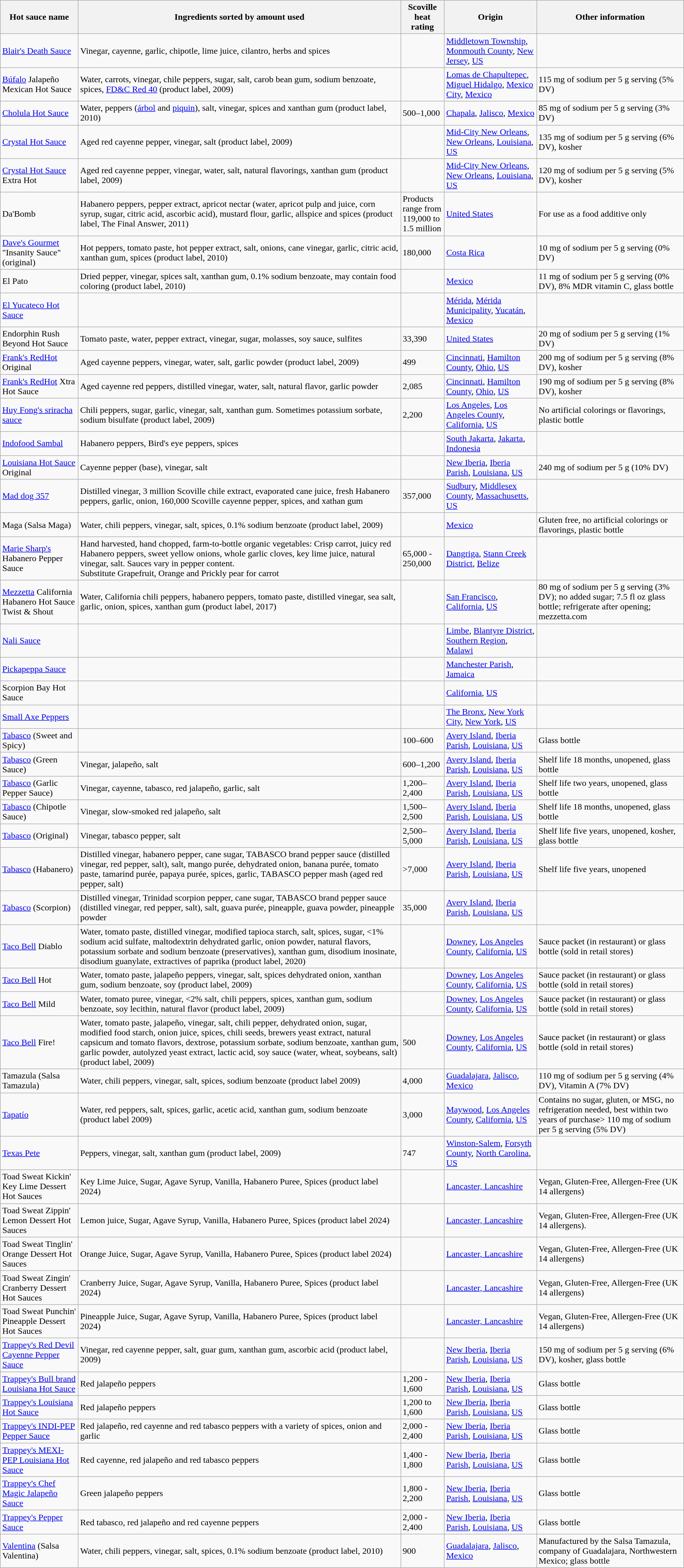<table class="wikitable sortable">
<tr>
<th>Hot sauce name</th>
<th>Ingredients sorted by amount used</th>
<th>Scoville heat rating</th>
<th>Origin</th>
<th class=unsortable>Other information</th>
</tr>
<tr>
<td><a href='#'>Blair's Death Sauce</a></td>
<td>Vinegar, cayenne, garlic, chipotle, lime juice, cilantro, herbs and spices</td>
<td></td>
<td><a href='#'>Middletown Township</a>, <a href='#'>Monmouth County</a>, <a href='#'>New Jersey</a>, <a href='#'>US</a></td>
<td></td>
</tr>
<tr>
<td><a href='#'>Búfalo</a> Jalapeño Mexican Hot Sauce</td>
<td>Water, carrots, vinegar, chile peppers, sugar, salt, carob bean gum, sodium benzoate, spices, <a href='#'>FD&C Red 40</a> (product label, 2009)</td>
<td></td>
<td><a href='#'>Lomas de Chapultepec</a>,  <a href='#'>Miguel Hidalgo</a>, <a href='#'>Mexico City</a>, <a href='#'>Mexico</a></td>
<td>115 mg of sodium per 5 g serving (5% DV)</td>
</tr>
<tr>
<td><a href='#'>Cholula Hot Sauce</a></td>
<td>Water, peppers (<a href='#'>árbol</a> and <a href='#'>piquin</a>), salt, vinegar, spices and xanthan gum (product label, 2010)</td>
<td>500–1,000</td>
<td><a href='#'>Chapala</a>, <a href='#'>Jalisco</a>, <a href='#'>Mexico</a></td>
<td>85 mg of sodium per 5 g serving (3% DV)</td>
</tr>
<tr>
<td><a href='#'>Crystal Hot Sauce</a></td>
<td>Aged red cayenne pepper, vinegar, salt (product label, 2009)</td>
<td></td>
<td><a href='#'>Mid-City New Orleans</a>, <a href='#'>New Orleans</a>, <a href='#'>Louisiana</a>, <a href='#'>US</a></td>
<td>135 mg of sodium per 5 g serving (6% DV), kosher</td>
</tr>
<tr>
<td><a href='#'>Crystal Hot Sauce</a> Extra Hot</td>
<td>Aged red cayenne pepper, vinegar, water, salt, natural flavorings, xanthan gum (product label, 2009)</td>
<td></td>
<td><a href='#'>Mid-City New Orleans</a>, <a href='#'>New Orleans</a>, <a href='#'>Louisiana</a>, <a href='#'>US</a></td>
<td>120 mg of sodium per 5 g serving (5% DV), kosher</td>
</tr>
<tr>
<td>Da'Bomb</td>
<td>Habanero peppers, pepper extract, apricot nectar (water, apricot pulp and juice, corn syrup, sugar, citric acid, ascorbic acid), mustard flour, garlic, allspice and spices (product label, The Final Answer, 2011)</td>
<td>Products<br>range from<br>119,000 to<br>1.5 million</td>
<td><a href='#'>United States</a></td>
<td>For use as a food additive only</td>
</tr>
<tr>
<td><a href='#'>Dave's Gourmet</a> "Insanity Sauce" (original)</td>
<td>Hot peppers, tomato paste, hot pepper extract, salt, onions, cane vinegar, garlic, citric acid, xanthan gum, spices (product label, 2010)</td>
<td>180,000</td>
<td><a href='#'>Costa Rica</a></td>
<td>10 mg of sodium per 5 g serving (0% DV)</td>
</tr>
<tr>
<td>El Pato</td>
<td>Dried pepper, vinegar, spices salt, xanthan gum, 0.1% sodium benzoate, may contain food coloring (product label, 2010)</td>
<td></td>
<td><a href='#'>Mexico</a></td>
<td>11 mg of sodium per 5 g serving (0% DV), 8% MDR vitamin C, glass bottle</td>
</tr>
<tr>
<td><a href='#'>El Yucateco Hot Sauce</a></td>
<td></td>
<td></td>
<td><a href='#'>Mérida</a>, <a href='#'>Mérida Municipality</a>, <a href='#'>Yucatán</a>, <a href='#'>Mexico</a></td>
<td></td>
</tr>
<tr>
<td>Endorphin Rush Beyond Hot Sauce</td>
<td>Tomato paste, water, pepper extract, vinegar, sugar, molasses, soy sauce, sulfites</td>
<td>33,390</td>
<td><a href='#'>United States</a></td>
<td>20 mg of sodium per 5 g serving (1% DV)</td>
</tr>
<tr>
<td><a href='#'>Frank's RedHot</a> Original</td>
<td>Aged cayenne peppers, vinegar, water, salt, garlic powder (product label, 2009)</td>
<td>499</td>
<td><a href='#'>Cincinnati</a>, <a href='#'>Hamilton County</a>, <a href='#'>Ohio</a>, <a href='#'>US</a></td>
<td>200 mg of sodium per 5 g serving (8% DV), kosher</td>
</tr>
<tr>
<td><a href='#'>Frank's RedHot</a> Xtra Hot Sauce</td>
<td>Aged cayenne red peppers, distilled vinegar, water, salt, natural flavor, garlic powder</td>
<td>2,085</td>
<td><a href='#'>Cincinnati</a>, <a href='#'>Hamilton County</a>, <a href='#'>Ohio</a>, <a href='#'>US</a></td>
<td>190 mg of sodium per 5 g serving (8% DV), kosher</td>
</tr>
<tr>
<td><a href='#'>Huy Fong's sriracha sauce</a></td>
<td>Chili peppers, sugar, garlic, vinegar, salt, xanthan gum. Sometimes potassium sorbate, sodium bisulfate (product label, 2009)</td>
<td>2,200</td>
<td><a href='#'>Los Angeles</a>, <a href='#'>Los Angeles County</a>, <a href='#'>California</a>, <a href='#'>US</a></td>
<td>No artificial colorings or flavorings, plastic bottle</td>
</tr>
<tr>
<td><a href='#'>Indofood Sambal</a></td>
<td>Habanero peppers, Bird's eye peppers, spices</td>
<td></td>
<td><a href='#'>South Jakarta</a>, <a href='#'>Jakarta</a>, <a href='#'>Indonesia</a></td>
<td></td>
</tr>
<tr>
<td><a href='#'>Louisiana Hot Sauce</a> Original</td>
<td>Cayenne pepper (base), vinegar, salt</td>
<td></td>
<td><a href='#'>New Iberia</a>, <a href='#'>Iberia Parish</a>, <a href='#'>Louisiana</a>, <a href='#'>US</a></td>
<td>240 mg of sodium per 5 g (10% DV)</td>
</tr>
<tr>
<td><a href='#'>Mad dog 357</a></td>
<td>Distilled vinegar, 3 million Scoville chile extract, evaporated cane juice, fresh Habanero peppers, garlic, onion, 160,000 Scoville cayenne pepper, spices, and xathan gum</td>
<td>357,000</td>
<td><a href='#'>Sudbury</a>, <a href='#'>Middlesex County</a>, <a href='#'>Massachusetts</a>, <a href='#'>US</a></td>
<td></td>
</tr>
<tr>
<td>Maga (Salsa Maga)</td>
<td>Water, chili peppers, vinegar, salt, spices, 0.1% sodium benzoate (product label, 2009)</td>
<td></td>
<td><a href='#'>Mexico</a></td>
<td>Gluten free, no artificial colorings or flavorings, plastic bottle</td>
</tr>
<tr>
<td><a href='#'>Marie Sharp's</a> Habanero Pepper Sauce</td>
<td>Hand harvested, hand chopped, farm-to-bottle organic vegetables: Crisp carrot, juicy red Habanero peppers, sweet yellow onions, whole garlic cloves, key lime juice, natural vinegar, salt.  Sauces vary in pepper content.<br>Substitute Grapefruit, Orange and Prickly pear for carrot</td>
<td>65,000 - 250,000</td>
<td><a href='#'>Dangriga</a>, <a href='#'>Stann Creek District</a>, <a href='#'>Belize</a></td>
<td></td>
</tr>
<tr>
<td><a href='#'>Mezzetta</a> California Habanero Hot Sauce Twist & Shout</td>
<td>Water, California chili peppers, habanero peppers, tomato paste, distilled vinegar, sea salt, garlic, onion, spices, xanthan gum (product label, 2017)</td>
<td></td>
<td><a href='#'>San Francisco</a>, <a href='#'>California</a>, <a href='#'>US</a></td>
<td>80 mg of sodium per 5 g serving (3% DV); no added sugar; 7.5 fl oz glass bottle; refrigerate after opening; mezzetta.com</td>
</tr>
<tr>
<td><a href='#'>Nali Sauce</a></td>
<td></td>
<td></td>
<td><a href='#'>Limbe</a>, <a href='#'>Blantyre District</a>, <a href='#'>Southern Region</a>, <a href='#'>Malawi</a></td>
</tr>
<tr>
<td><a href='#'>Pickapeppa Sauce</a></td>
<td></td>
<td></td>
<td><a href='#'>Manchester Parish</a>, <a href='#'>Jamaica</a></td>
<td></td>
</tr>
<tr>
<td>Scorpion Bay Hot Sauce</td>
<td></td>
<td></td>
<td><a href='#'>California</a>, <a href='#'>US</a></td>
<td></td>
</tr>
<tr>
<td><a href='#'>Small Axe Peppers</a></td>
<td></td>
<td></td>
<td><a href='#'>The Bronx</a>, <a href='#'>New York City</a>, <a href='#'>New York</a>, <a href='#'>US</a></td>
<td></td>
</tr>
<tr>
<td><a href='#'>Tabasco</a> (Sweet and Spicy)</td>
<td></td>
<td>100–600</td>
<td><a href='#'>Avery Island</a>, <a href='#'>Iberia Parish</a>, <a href='#'>Louisiana</a>, <a href='#'>US</a></td>
<td>Glass bottle</td>
</tr>
<tr>
<td><a href='#'>Tabasco</a> (Green Sauce)</td>
<td>Vinegar, jalapeño, salt</td>
<td>600–1,200</td>
<td><a href='#'>Avery Island</a>, <a href='#'>Iberia Parish</a>, <a href='#'>Louisiana</a>, <a href='#'>US</a></td>
<td>Shelf life 18 months, unopened, glass bottle</td>
</tr>
<tr>
<td><a href='#'>Tabasco</a> (Garlic Pepper Sauce)</td>
<td>Vinegar, cayenne, tabasco, red jalapeño, garlic, salt</td>
<td>1,200–2,400</td>
<td><a href='#'>Avery Island</a>, <a href='#'>Iberia Parish</a>, <a href='#'>Louisiana</a>, <a href='#'>US</a></td>
<td>Shelf life two years, unopened, glass bottle</td>
</tr>
<tr>
<td><a href='#'>Tabasco</a> (Chipotle Sauce)</td>
<td>Vinegar, slow-smoked red jalapeño, salt</td>
<td>1,500–2,500</td>
<td><a href='#'>Avery Island</a>, <a href='#'>Iberia Parish</a>, <a href='#'>Louisiana</a>, <a href='#'>US</a></td>
<td>Shelf life 18 months, unopened, glass bottle</td>
</tr>
<tr>
<td><a href='#'>Tabasco</a> (Original)</td>
<td>Vinegar, tabasco pepper, salt</td>
<td>2,500–5,000</td>
<td><a href='#'>Avery Island</a>, <a href='#'>Iberia Parish</a>, <a href='#'>Louisiana</a>, <a href='#'>US</a></td>
<td>Shelf life five years, unopened, kosher, glass bottle</td>
</tr>
<tr>
<td><a href='#'>Tabasco</a> (Habanero)</td>
<td>Distilled vinegar, habanero pepper, cane sugar, TABASCO brand pepper sauce (distilled vinegar, red pepper, salt), salt, mango purée, dehydrated onion, banana purée, tomato paste, tamarind purée, papaya purée, spices, garlic, TABASCO pepper mash (aged red pepper, salt)</td>
<td>>7,000</td>
<td><a href='#'>Avery Island</a>, <a href='#'>Iberia Parish</a>, <a href='#'>Louisiana</a>, <a href='#'>US</a></td>
<td>Shelf life five years, unopened</td>
</tr>
<tr>
<td><a href='#'>Tabasco</a> (Scorpion)</td>
<td>Distilled vinegar, Trinidad scorpion pepper, cane sugar, TABASCO brand pepper sauce (distilled vinegar, red pepper, salt), salt, guava purée, pineapple, guava powder, pineapple powder</td>
<td>35,000</td>
<td><a href='#'>Avery Island</a>, <a href='#'>Iberia Parish</a>, <a href='#'>Louisiana</a>, <a href='#'>US</a></td>
<td></td>
</tr>
<tr>
<td><a href='#'>Taco Bell</a> Diablo</td>
<td>Water, tomato paste, distilled vinegar, modified tapioca starch, salt, spices, sugar, <1% sodium acid sulfate, maltodextrin dehydrated garlic, onion powder, natural flavors, potassium sorbate and sodium benzoate (preservatives), xanthan gum, disodium inosinate, disodium guanylate, extractives of paprika (product label, 2020)</td>
<td></td>
<td><a href='#'>Downey</a>, <a href='#'>Los Angeles County</a>, <a href='#'>California</a>, <a href='#'>US</a></td>
<td>Sauce packet (in restaurant) or glass bottle (sold in retail stores)</td>
</tr>
<tr>
<td><a href='#'>Taco Bell</a> Hot</td>
<td>Water, tomato paste, jalapeño peppers, vinegar, salt, spices dehydrated onion, xanthan gum, sodium benzoate, soy (product label, 2009)</td>
<td></td>
<td><a href='#'>Downey</a>, <a href='#'>Los Angeles County</a>, <a href='#'>California</a>, <a href='#'>US</a></td>
<td>Sauce packet (in restaurant) or glass bottle (sold in retail stores)</td>
</tr>
<tr>
<td><a href='#'>Taco Bell</a> Mild</td>
<td>Water, tomato puree, vinegar, <2% salt, chili peppers, spices, xanthan gum, sodium benzoate, soy lecithin, natural flavor (product label, 2009)</td>
<td></td>
<td><a href='#'>Downey</a>, <a href='#'>Los Angeles County</a>, <a href='#'>California</a>, <a href='#'>US</a></td>
<td>Sauce packet (in restaurant) or glass bottle (sold in retail stores)</td>
</tr>
<tr>
<td><a href='#'>Taco Bell</a> Fire!</td>
<td>Water, tomato paste, jalapeño, vinegar, salt, chili pepper, dehydrated onion, sugar, modified food starch, onion juice, spices, chili seeds, brewers yeast extract, natural capsicum and tomato flavors, dextrose, potassium sorbate, sodium benzoate, xanthan gum, garlic powder, autolyzed yeast extract, lactic acid, soy sauce (water, wheat, soybeans, salt) (product label, 2009)</td>
<td>500</td>
<td><a href='#'>Downey</a>, <a href='#'>Los Angeles County</a>, <a href='#'>California</a>, <a href='#'>US</a></td>
<td>Sauce packet (in restaurant) or glass bottle (sold in retail stores)</td>
</tr>
<tr>
<td>Tamazula (Salsa Tamazula)</td>
<td>Water, chili peppers, vinegar, salt, spices, sodium benzoate (product label 2009)</td>
<td>4,000</td>
<td><a href='#'>Guadalajara</a>, <a href='#'>Jalisco</a>, <a href='#'>Mexico</a></td>
<td>110 mg of sodium per 5 g serving (4% DV), Vitamin A (7% DV)</td>
</tr>
<tr>
<td><a href='#'>Tapatío</a></td>
<td>Water, red peppers, salt, spices, garlic, acetic acid, xanthan gum, sodium benzoate (product label 2009)</td>
<td>3,000</td>
<td><a href='#'>Maywood</a>, <a href='#'>Los Angeles County</a>, <a href='#'>California</a>, <a href='#'>US</a></td>
<td>Contains no sugar, gluten, or MSG, no refrigeration needed, best within two years of purchase> 110 mg of sodium per 5 g serving (5% DV)</td>
</tr>
<tr>
<td><a href='#'>Texas Pete</a></td>
<td>Peppers, vinegar, salt, xanthan gum (product label, 2009)</td>
<td>747</td>
<td><a href='#'>Winston-Salem</a>, <a href='#'>Forsyth County</a>, <a href='#'>North Carolina</a>,  <a href='#'>US</a></td>
<td></td>
</tr>
<tr>
<td>Toad Sweat Kickin' Key Lime Dessert Hot Sauces</td>
<td>Key Lime Juice, Sugar, Agave Syrup, Vanilla, Habanero Puree, Spices (product label 2024)</td>
<td></td>
<td><a href='#'>Lancaster, Lancashire</a></td>
<td>Vegan, Gluten-Free, Allergen-Free (UK 14 allergens)</td>
</tr>
<tr>
<td>Toad Sweat Zippin' Lemon Dessert Hot Sauces</td>
<td>Lemon juice, Sugar, Agave Syrup, Vanilla, Habanero Puree, Spices (product label 2024)</td>
<td></td>
<td><a href='#'>Lancaster, Lancashire</a></td>
<td>Vegan, Gluten-Free, Allergen-Free (UK 14 allergens).</td>
</tr>
<tr>
<td>Toad Sweat Tinglin' Orange Dessert Hot Sauces</td>
<td>Orange Juice, Sugar, Agave Syrup, Vanilla, Habanero Puree, Spices (product label 2024)</td>
<td></td>
<td><a href='#'>Lancaster, Lancashire</a></td>
<td>Vegan, Gluten-Free, Allergen-Free (UK 14 allergens)</td>
</tr>
<tr>
<td>Toad Sweat Zingin' Cranberry Dessert Hot Sauces</td>
<td>Cranberry Juice, Sugar, Agave Syrup, Vanilla, Habanero Puree, Spices (product label 2024)</td>
<td></td>
<td><a href='#'>Lancaster, Lancashire</a></td>
<td>Vegan, Gluten-Free, Allergen-Free (UK 14 allergens)</td>
</tr>
<tr>
<td>Toad Sweat Punchin' Pineapple Dessert Hot Sauces</td>
<td>Pineapple Juice, Sugar, Agave Syrup, Vanilla, Habanero Puree, Spices (product label 2024)</td>
<td></td>
<td><a href='#'>Lancaster, Lancashire</a></td>
<td>Vegan, Gluten-Free, Allergen-Free (UK 14 allergens)</td>
</tr>
<tr>
<td><a href='#'>Trappey's Red Devil Cayenne Pepper Sauce</a></td>
<td>Vinegar, red cayenne pepper, salt, guar gum, xanthan gum, ascorbic acid (product label, 2009)</td>
<td></td>
<td><a href='#'>New Iberia</a>, <a href='#'>Iberia Parish</a>, <a href='#'>Louisiana</a>, <a href='#'>US</a></td>
<td>150 mg of sodium per 5 g serving (6% DV), kosher, glass bottle</td>
</tr>
<tr>
<td><a href='#'>Trappey's Bull brand Louisiana Hot Sauce</a></td>
<td>Red jalapeño peppers</td>
<td>1,200 - 1,600</td>
<td><a href='#'>New Iberia</a>, <a href='#'>Iberia Parish</a>, <a href='#'>Louisiana</a>, <a href='#'>US</a></td>
<td>Glass bottle</td>
</tr>
<tr>
<td><a href='#'>Trappey's Louisiana Hot Sauce</a></td>
<td>Red jalapeño peppers</td>
<td>1,200 to 1,600</td>
<td><a href='#'>New Iberia</a>, <a href='#'>Iberia Parish</a>, <a href='#'>Louisiana</a>, <a href='#'>US</a></td>
<td>Glass bottle</td>
</tr>
<tr>
<td><a href='#'>Trappey's INDI-PEP Pepper Sauce</a></td>
<td>Red jalapeño, red cayenne and red tabasco peppers with a variety of spices, onion and garlic</td>
<td>2,000 - 2,400</td>
<td><a href='#'>New Iberia</a>, <a href='#'>Iberia Parish</a>, <a href='#'>Louisiana</a>, <a href='#'>US</a></td>
<td>Glass bottle</td>
</tr>
<tr>
<td><a href='#'>Trappey's MEXI-PEP Louisiana Hot Sauce</a></td>
<td>Red cayenne, red jalapeño and red tabasco peppers</td>
<td>1,400 - 1,800</td>
<td><a href='#'>New Iberia</a>, <a href='#'>Iberia Parish</a>, <a href='#'>Louisiana</a>, <a href='#'>US</a></td>
<td>Glass bottle</td>
</tr>
<tr>
<td><a href='#'>Trappey's Chef Magic Jalapeño Sauce</a></td>
<td>Green jalapeño peppers</td>
<td>1,800 - 2,200</td>
<td><a href='#'>New Iberia</a>, <a href='#'>Iberia Parish</a>, <a href='#'>Louisiana</a>, <a href='#'>US</a></td>
<td>Glass bottle</td>
</tr>
<tr>
<td><a href='#'>Trappey's Pepper Sauce</a></td>
<td>Red tabasco, red jalapeño and red cayenne peppers</td>
<td>2,000 - 2,400</td>
<td><a href='#'>New Iberia</a>, <a href='#'>Iberia Parish</a>, <a href='#'>Louisiana</a>, <a href='#'>US</a></td>
<td>Glass bottle</td>
</tr>
<tr>
<td><a href='#'>Valentina</a> (Salsa Valentina)</td>
<td>Water, chili peppers, vinegar, salt, spices, 0.1% sodium benzoate (product label, 2010)</td>
<td>900</td>
<td><a href='#'>Guadalajara</a>, <a href='#'>Jalisco</a>, <a href='#'>Mexico</a></td>
<td>Manufactured by the Salsa Tamazula, company of Guadalajara, Northwestern Mexico; glass bottle</td>
</tr>
</table>
